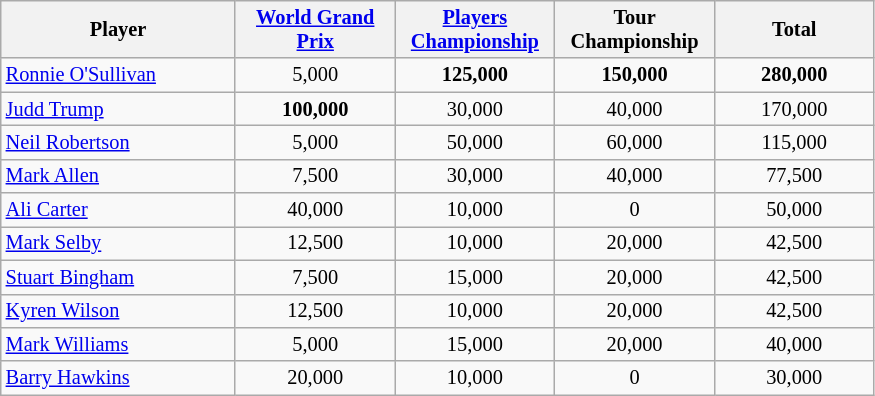<table class="wikitable" style="font-size: 85%">
<tr>
<th width=150>Player</th>
<th width=100><a href='#'>World Grand Prix</a></th>
<th width=100><a href='#'>Players Championship</a></th>
<th width=100>Tour Championship</th>
<th width=100>Total</th>
</tr>
<tr>
<td> <a href='#'>Ronnie O'Sullivan</a></td>
<td align="center">5,000</td>
<td align="center"><strong>125,000</strong></td>
<td align="center"><strong>150,000</strong></td>
<td align="center"><strong>280,000</strong></td>
</tr>
<tr>
<td> <a href='#'>Judd Trump</a></td>
<td align="center"><strong>100,000</strong></td>
<td align="center">30,000</td>
<td align="center">40,000</td>
<td align="center">170,000</td>
</tr>
<tr>
<td> <a href='#'>Neil Robertson</a></td>
<td align="center">5,000</td>
<td align="center">50,000</td>
<td align="center">60,000</td>
<td align="center">115,000</td>
</tr>
<tr>
<td> <a href='#'>Mark Allen</a></td>
<td align="center">7,500</td>
<td align="center">30,000</td>
<td align="center">40,000</td>
<td align="center">77,500</td>
</tr>
<tr>
<td> <a href='#'>Ali Carter</a></td>
<td align="center">40,000</td>
<td align="center">10,000</td>
<td align="center">0</td>
<td align="center">50,000</td>
</tr>
<tr>
<td> <a href='#'>Mark Selby</a></td>
<td align="center">12,500</td>
<td align="center">10,000</td>
<td align="center">20,000</td>
<td align="center">42,500</td>
</tr>
<tr>
<td> <a href='#'>Stuart Bingham</a></td>
<td align="center">7,500</td>
<td align="center">15,000</td>
<td align="center">20,000</td>
<td align="center">42,500</td>
</tr>
<tr>
<td> <a href='#'>Kyren Wilson</a></td>
<td align="center">12,500</td>
<td align="center">10,000</td>
<td align="center">20,000</td>
<td align="center">42,500</td>
</tr>
<tr>
<td> <a href='#'>Mark Williams</a></td>
<td align="center">5,000</td>
<td align="center">15,000</td>
<td align="center">20,000</td>
<td align="center">40,000</td>
</tr>
<tr>
<td> <a href='#'>Barry Hawkins</a></td>
<td align="center">20,000</td>
<td align="center">10,000</td>
<td align="center">0</td>
<td align="center">30,000</td>
</tr>
</table>
